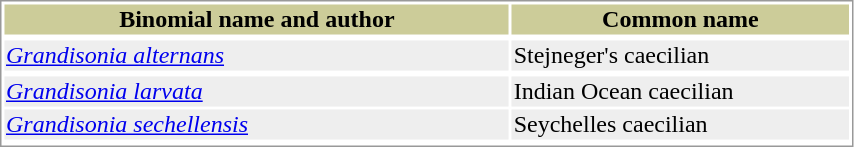<table style="text-align:left; border:1px solid #999999; width: 45%">
<tr style="background:#CCCC99; text-align: center; ">
<th style="width: 60%; ">Binomial name and author</th>
<th style="width: 40%; ">Common name</th>
</tr>
<tr>
</tr>
<tr style="background:#EEEEEE;">
<td><em><a href='#'>Grandisonia alternans</a></em> </td>
<td>Stejneger's caecilian</td>
</tr>
<tr style="background:#EEEEEE;">
</tr>
<tr style="background:#EEEEEE;">
<td><em><a href='#'>Grandisonia larvata</a></em> </td>
<td>Indian Ocean caecilian</td>
</tr>
<tr style="background:#EEEEEE;">
<td><em><a href='#'>Grandisonia sechellensis</a></em> </td>
<td>Seychelles caecilian</td>
</tr>
<tr>
</tr>
</table>
